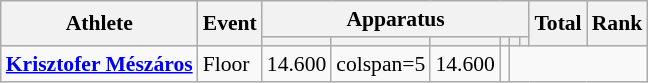<table class="wikitable" style="font-size:90%">
<tr>
<th rowspan=2>Athlete</th>
<th rowspan=2>Event</th>
<th colspan=6>Apparatus</th>
<th rowspan=2>Total</th>
<th rowspan=2>Rank</th>
</tr>
<tr style="font-size:95%">
<th></th>
<th></th>
<th></th>
<th></th>
<th></th>
<th></th>
</tr>
<tr align=center>
<td align=left><strong><a href='#'>Krisztofer Mészáros</a></strong></td>
<td align=left>Floor</td>
<td>14.600</td>
<td>colspan=5</td>
<td>14.600</td>
<td></td>
</tr>
</table>
